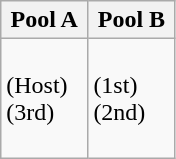<table class="wikitable">
<tr>
<th width=45%>Pool A</th>
<th width=45%>Pool B</th>
</tr>
<tr>
<td><br> (Host)<br>
 (3rd)<br>
<br>
</td>
<td><br> (1st)<br>
 (2nd)<br>
<br>
</td>
</tr>
</table>
